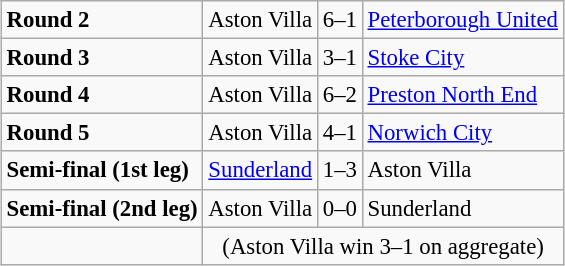<table width=100%>
<tr>
<td width=50% valign=top><br><table class="wikitable" style="font-size: 95%;">
<tr>
<td><strong>Round 2</strong></td>
<td align=right>Aston Villa</td>
<td>6–1</td>
<td><a href='#'>Peterborough United</a></td>
</tr>
<tr>
<td><strong>Round 3</strong></td>
<td align=right>Aston Villa</td>
<td>3–1</td>
<td><a href='#'>Stoke City</a></td>
</tr>
<tr>
<td><strong>Round 4</strong></td>
<td align=right>Aston Villa</td>
<td>6–2</td>
<td><a href='#'>Preston North End</a></td>
</tr>
<tr>
<td><strong>Round 5</strong></td>
<td align=right>Aston Villa</td>
<td>4–1</td>
<td><a href='#'>Norwich City</a></td>
</tr>
<tr>
<td><strong>Semi-final (1st leg)</strong></td>
<td align=right><a href='#'>Sunderland</a></td>
<td>1–3</td>
<td>Aston Villa</td>
</tr>
<tr>
<td><strong>Semi-final (2nd leg)</strong></td>
<td align=right>Aston Villa</td>
<td>0–0</td>
<td>Sunderland</td>
</tr>
<tr>
<td> </td>
<td colspan=4 align=center>(Aston Villa win 3–1 on aggregate)</td>
</tr>
</table>
</td>
</tr>
</table>
